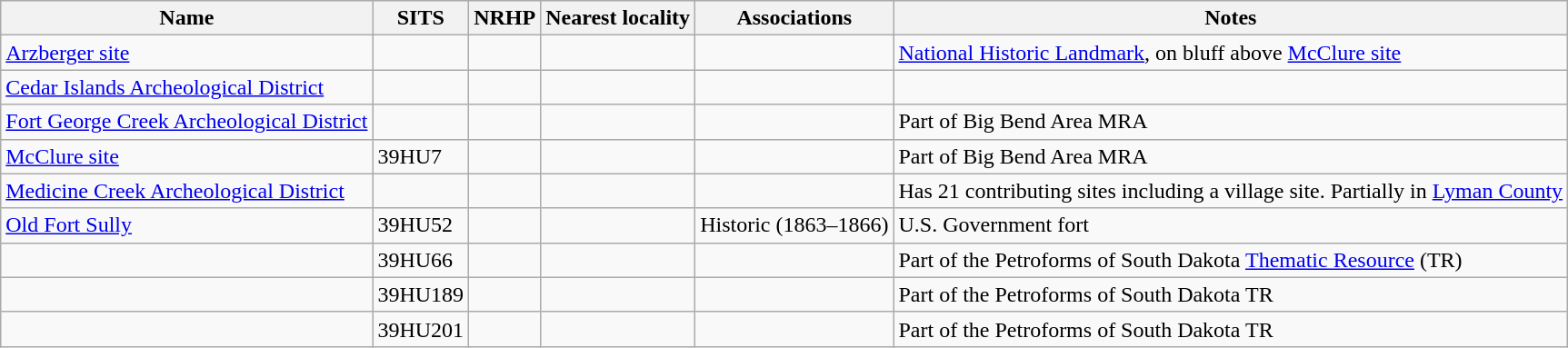<table class="wikitable sortable">
<tr>
<th scope="col">Name</th>
<th scope="col">SITS</th>
<th scope="col">NRHP</th>
<th scope="col">Nearest locality</th>
<th scope="col">Associations</th>
<th scope="col" class="unsortable">Notes</th>
</tr>
<tr>
<td><a href='#'>Arzberger site</a></td>
<td></td>
<td></td>
<td></td>
<td></td>
<td><a href='#'>National Historic Landmark</a>, on bluff above <a href='#'>McClure site</a></td>
</tr>
<tr>
<td><a href='#'>Cedar Islands Archeological District</a></td>
<td></td>
<td></td>
<td></td>
<td></td>
<td></td>
</tr>
<tr>
<td><a href='#'>Fort George Creek Archeological District</a></td>
<td></td>
<td></td>
<td></td>
<td></td>
<td>Part of Big Bend Area MRA</td>
</tr>
<tr>
<td><a href='#'>McClure site</a></td>
<td>39HU7</td>
<td></td>
<td></td>
<td></td>
<td>Part of Big Bend Area MRA</td>
</tr>
<tr>
<td><a href='#'>Medicine Creek Archeological District</a></td>
<td></td>
<td></td>
<td></td>
<td></td>
<td>Has 21 contributing sites including a village site. Partially in <a href='#'>Lyman County</a></td>
</tr>
<tr>
<td><a href='#'>Old Fort Sully</a></td>
<td>39HU52</td>
<td></td>
<td></td>
<td>Historic (1863–1866)</td>
<td>U.S. Government fort</td>
</tr>
<tr>
<td></td>
<td>39HU66</td>
<td></td>
<td></td>
<td></td>
<td>Part of the Petroforms of South Dakota <a href='#'>Thematic Resource</a> (TR)</td>
</tr>
<tr>
<td></td>
<td>39HU189</td>
<td></td>
<td></td>
<td></td>
<td>Part of the Petroforms of South Dakota TR</td>
</tr>
<tr>
<td></td>
<td>39HU201</td>
<td></td>
<td></td>
<td></td>
<td>Part of the Petroforms of South Dakota TR</td>
</tr>
</table>
